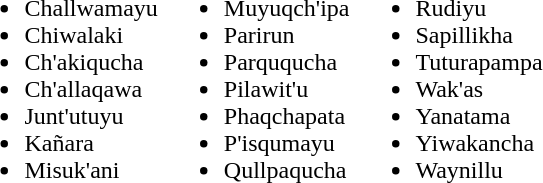<table>
<tr valign="top">
<td><br><ul><li>Challwamayu</li><li>Chiwalaki</li><li>Ch'akiqucha</li><li>Ch'allaqawa</li><li>Junt'utuyu</li><li>Kañara</li><li>Misuk'ani</li></ul></td>
<td><br><ul><li>Muyuqch'ipa</li><li>Parirun</li><li>Parququcha</li><li>Pilawit'u</li><li>Phaqchapata</li><li>P'isqumayu</li><li>Qullpaqucha</li></ul></td>
<td><br><ul><li>Rudiyu</li><li>Sapillikha</li><li>Tuturapampa</li><li>Wak'as</li><li>Yanatama</li><li>Yiwakancha</li><li>Waynillu</li></ul></td>
</tr>
</table>
